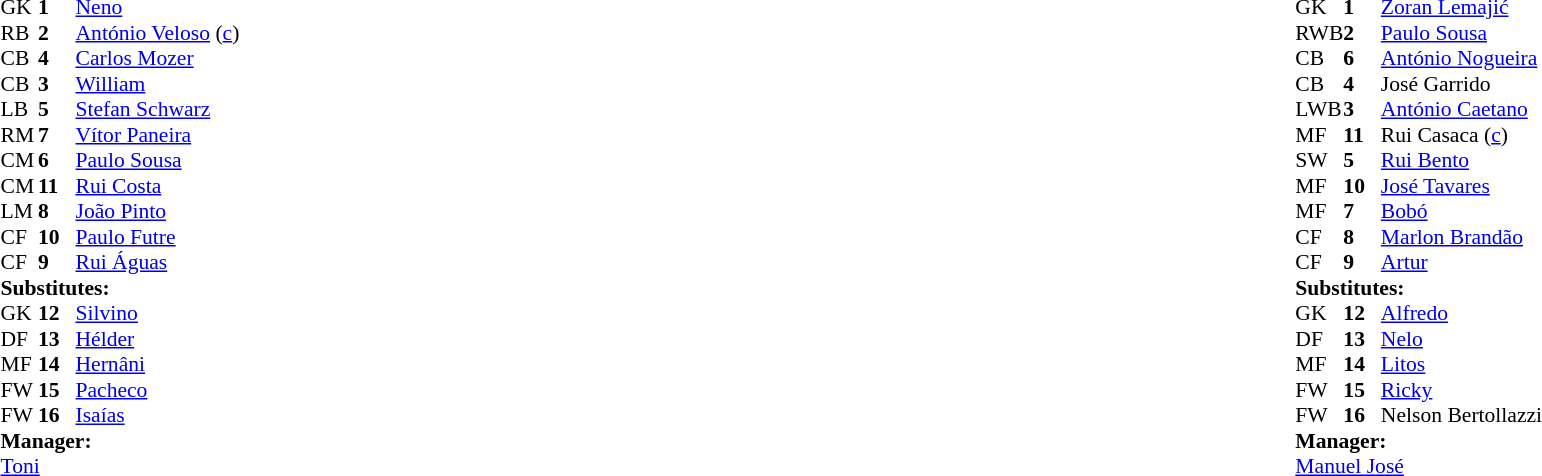<table width="100%">
<tr>
<td valign="top" width="50%"><br><table style="font-size: 90%" cellspacing="0" cellpadding="0">
<tr>
<td colspan="4"></td>
</tr>
<tr>
<th width=25></th>
<th width=25></th>
</tr>
<tr>
<td>GK</td>
<td><strong>1</strong></td>
<td> <a href='#'>Neno</a></td>
</tr>
<tr>
<td>RB</td>
<td><strong>2</strong></td>
<td> <a href='#'>António Veloso</a> (<a href='#'>c</a>)</td>
</tr>
<tr>
<td>CB</td>
<td><strong>4</strong></td>
<td> <a href='#'>Carlos Mozer</a></td>
</tr>
<tr>
<td>CB</td>
<td><strong>3</strong></td>
<td> <a href='#'>William</a></td>
</tr>
<tr>
<td>LB</td>
<td><strong>5</strong></td>
<td> <a href='#'>Stefan Schwarz</a></td>
</tr>
<tr>
<td>RM</td>
<td><strong>7</strong></td>
<td> <a href='#'>Vítor Paneira</a></td>
<td></td>
<td></td>
</tr>
<tr>
<td>CM</td>
<td><strong>6</strong></td>
<td> <a href='#'>Paulo Sousa</a></td>
</tr>
<tr>
<td>CM</td>
<td><strong>11</strong></td>
<td> <a href='#'>Rui Costa</a></td>
<td></td>
<td></td>
</tr>
<tr>
<td>LM</td>
<td><strong>8</strong></td>
<td> <a href='#'>João Pinto</a></td>
</tr>
<tr>
<td>CF</td>
<td><strong>10</strong></td>
<td> <a href='#'>Paulo Futre</a></td>
</tr>
<tr>
<td>CF</td>
<td><strong>9</strong></td>
<td> <a href='#'>Rui Águas</a></td>
</tr>
<tr>
<td colspan=3><strong>Substitutes:</strong></td>
</tr>
<tr>
<td>GK</td>
<td><strong>12</strong></td>
<td> <a href='#'>Silvino</a></td>
<td></td>
<td></td>
</tr>
<tr>
<td>DF</td>
<td><strong>13</strong></td>
<td> <a href='#'>Hélder</a></td>
<td></td>
<td></td>
</tr>
<tr>
<td>MF</td>
<td><strong>14</strong></td>
<td> <a href='#'>Hernâni</a></td>
<td></td>
<td></td>
</tr>
<tr>
<td>FW</td>
<td><strong>15</strong></td>
<td> <a href='#'>Pacheco</a></td>
<td></td>
<td></td>
</tr>
<tr>
<td>FW</td>
<td><strong>16</strong></td>
<td> <a href='#'>Isaías</a></td>
<td></td>
<td></td>
</tr>
<tr>
<td colspan=3><strong>Manager:</strong></td>
</tr>
<tr>
<td colspan=4> <a href='#'>Toni</a></td>
</tr>
</table>
</td>
<td valign="top"></td>
<td valign="top" width="50%"><br><table style="font-size: 90%" cellspacing="0" cellpadding="0" align=center>
<tr>
<td colspan="4"></td>
</tr>
<tr>
<th width=25></th>
<th width=25></th>
</tr>
<tr>
<td>GK</td>
<td><strong>1</strong></td>
<td> <a href='#'>Zoran Lemajić</a></td>
<td></td>
<td></td>
</tr>
<tr>
<td>RWB</td>
<td><strong>2</strong></td>
<td> <a href='#'>Paulo Sousa</a></td>
<td></td>
<td></td>
</tr>
<tr>
<td>CB</td>
<td><strong>6</strong></td>
<td> <a href='#'>António Nogueira</a></td>
</tr>
<tr>
<td>CB</td>
<td><strong>4</strong></td>
<td> José Garrido</td>
<td></td>
<td></td>
</tr>
<tr>
<td>LWB</td>
<td><strong>3</strong></td>
<td> <a href='#'>António Caetano</a></td>
<td></td>
<td></td>
</tr>
<tr>
<td>MF</td>
<td><strong>11</strong></td>
<td> Rui Casaca (<a href='#'>c</a>)</td>
</tr>
<tr>
<td>SW</td>
<td><strong>5</strong></td>
<td> <a href='#'>Rui Bento</a></td>
</tr>
<tr>
<td>MF</td>
<td><strong>10</strong></td>
<td> <a href='#'>José Tavares</a></td>
</tr>
<tr>
<td>MF</td>
<td><strong>7</strong></td>
<td> <a href='#'>Bobó</a></td>
</tr>
<tr>
<td>CF</td>
<td><strong>8</strong></td>
<td> <a href='#'>Marlon Brandão</a></td>
</tr>
<tr>
<td>CF</td>
<td><strong>9</strong></td>
<td> <a href='#'>Artur</a></td>
</tr>
<tr>
<td colspan=3><strong>Substitutes:</strong></td>
</tr>
<tr>
<td>GK</td>
<td><strong>12</strong></td>
<td> <a href='#'>Alfredo</a></td>
<td></td>
</tr>
<tr>
<td>DF</td>
<td><strong>13</strong></td>
<td> <a href='#'>Nelo</a></td>
<td></td>
<td></td>
</tr>
<tr>
<td>MF</td>
<td><strong>14</strong></td>
<td> <a href='#'>Litos</a></td>
<td></td>
<td></td>
</tr>
<tr>
<td>FW</td>
<td><strong>15</strong></td>
<td> <a href='#'>Ricky</a></td>
<td></td>
<td></td>
</tr>
<tr>
<td>FW</td>
<td><strong>16</strong></td>
<td> Nelson Bertollazzi</td>
<td></td>
<td></td>
</tr>
<tr>
<td colspan=3><strong>Manager:</strong></td>
</tr>
<tr>
<td colspan=4> <a href='#'>Manuel José</a></td>
</tr>
</table>
</td>
</tr>
</table>
